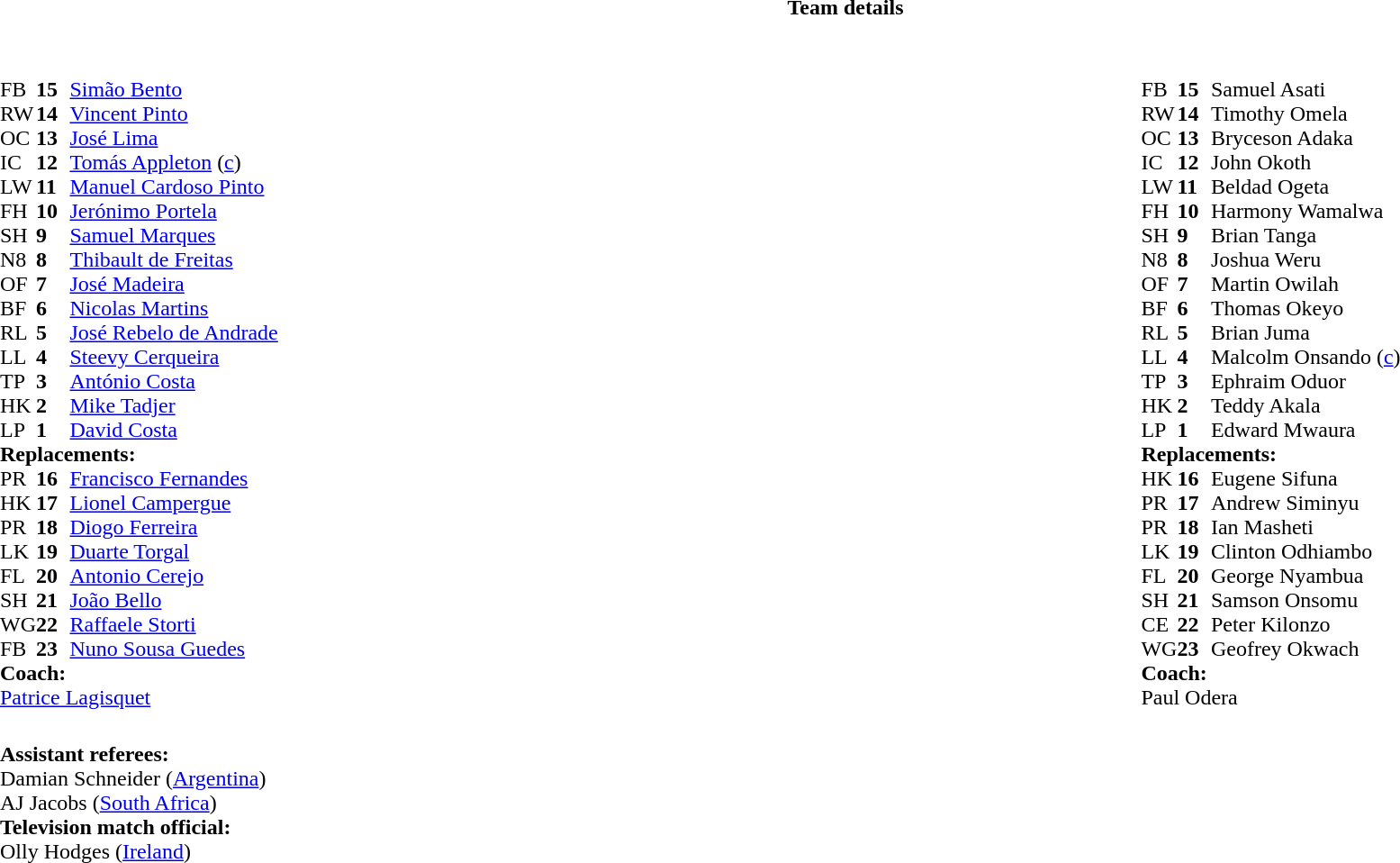<table border="0" style="width:100%;" class="collapsible collapsed">
<tr>
<th>Team details</th>
</tr>
<tr>
<td><br><table style="width:100%">
<tr>
<td style="vertical-align:top;width:50%"><br><table cellspacing="0" cellpadding="0">
<tr>
<th width="25"></th>
<th width="25"></th>
</tr>
<tr>
<td>FB</td>
<td><strong>15</strong></td>
<td><a href='#'>Simão Bento</a></td>
</tr>
<tr>
<td>RW</td>
<td><strong>14</strong></td>
<td><a href='#'>Vincent Pinto</a></td>
</tr>
<tr>
<td>OC</td>
<td><strong>13</strong></td>
<td><a href='#'>José Lima</a></td>
<td></td>
<td></td>
</tr>
<tr>
<td>IC</td>
<td><strong>12</strong></td>
<td><a href='#'>Tomás Appleton</a> (<a href='#'>c</a>)</td>
</tr>
<tr>
<td>LW</td>
<td><strong>11</strong></td>
<td><a href='#'>Manuel Cardoso Pinto</a></td>
<td></td>
<td></td>
</tr>
<tr>
<td>FH</td>
<td><strong>10</strong></td>
<td><a href='#'>Jerónimo Portela</a></td>
</tr>
<tr>
<td>SH</td>
<td><strong>9</strong></td>
<td><a href='#'>Samuel Marques</a></td>
<td></td>
<td></td>
</tr>
<tr>
<td>N8</td>
<td><strong>8</strong></td>
<td><a href='#'>Thibault de Freitas</a></td>
<td></td>
<td></td>
</tr>
<tr>
<td>OF</td>
<td><strong>7</strong></td>
<td><a href='#'>José Madeira</a></td>
</tr>
<tr>
<td>BF</td>
<td><strong>6</strong></td>
<td><a href='#'>Nicolas Martins</a></td>
</tr>
<tr>
<td>RL</td>
<td><strong>5</strong></td>
<td><a href='#'>José Rebelo de Andrade</a></td>
</tr>
<tr>
<td>LL</td>
<td><strong>4</strong></td>
<td><a href='#'>Steevy Cerqueira</a></td>
<td></td>
<td></td>
</tr>
<tr>
<td>TP</td>
<td><strong>3</strong></td>
<td><a href='#'>António Costa</a></td>
<td></td>
<td></td>
</tr>
<tr>
<td>HK</td>
<td><strong>2</strong></td>
<td><a href='#'>Mike Tadjer</a></td>
<td></td>
<td></td>
</tr>
<tr>
<td>LP</td>
<td><strong>1</strong></td>
<td><a href='#'>David Costa</a></td>
<td></td>
<td></td>
</tr>
<tr>
<td colspan=3><strong>Replacements:</strong></td>
</tr>
<tr>
<td>PR</td>
<td><strong>16</strong></td>
<td><a href='#'>Francisco Fernandes</a></td>
<td></td>
<td></td>
</tr>
<tr>
<td>HK</td>
<td><strong>17</strong></td>
<td><a href='#'>Lionel Campergue</a></td>
<td></td>
<td></td>
</tr>
<tr>
<td>PR</td>
<td><strong>18</strong></td>
<td><a href='#'> Diogo Ferreira</a></td>
<td></td>
<td></td>
</tr>
<tr>
<td>LK</td>
<td><strong>19</strong></td>
<td><a href='#'>Duarte Torgal</a></td>
<td></td>
<td></td>
</tr>
<tr>
<td>FL</td>
<td><strong>20</strong></td>
<td><a href='#'>Antonio Cerejo</a></td>
<td></td>
<td></td>
</tr>
<tr>
<td>SH</td>
<td><strong>21</strong></td>
<td><a href='#'>João Bello</a></td>
<td></td>
<td></td>
</tr>
<tr>
<td>WG</td>
<td><strong>22</strong></td>
<td><a href='#'>Raffaele Storti</a></td>
<td></td>
<td></td>
</tr>
<tr>
<td>FB</td>
<td><strong>23</strong></td>
<td><a href='#'>Nuno Sousa Guedes</a></td>
<td></td>
<td></td>
</tr>
<tr>
<td colspan=3><strong>Coach:</strong></td>
</tr>
<tr>
<td colspan="4"> <a href='#'>Patrice Lagisquet</a></td>
</tr>
</table>
</td>
<td style="vertical-align:top"></td>
<td style="vertical-align:top;width:50%"><br><table cellspacing="0" cellpadding="0" style="margin:auto">
<tr>
<th width="25"></th>
<th width="25"></th>
</tr>
<tr>
<td>FB</td>
<td><strong>15</strong></td>
<td>Samuel Asati</td>
<td></td>
<td></td>
</tr>
<tr>
<td>RW</td>
<td><strong>14</strong></td>
<td>Timothy Omela</td>
</tr>
<tr>
<td>OC</td>
<td><strong>13</strong></td>
<td>Bryceson Adaka</td>
<td></td>
<td></td>
</tr>
<tr>
<td>IC</td>
<td><strong>12</strong></td>
<td>John Okoth</td>
</tr>
<tr>
<td>LW</td>
<td><strong>11</strong></td>
<td>Beldad Ogeta</td>
<td></td>
<td></td>
</tr>
<tr>
<td>FH</td>
<td><strong>10</strong></td>
<td>Harmony Wamalwa</td>
</tr>
<tr>
<td>SH</td>
<td><strong>9</strong></td>
<td>Brian Tanga</td>
</tr>
<tr>
<td>N8</td>
<td><strong>8</strong></td>
<td>Joshua Weru</td>
<td></td>
<td></td>
</tr>
<tr>
<td>OF</td>
<td><strong>7</strong></td>
<td>Martin Owilah</td>
</tr>
<tr>
<td>BF</td>
<td><strong>6</strong></td>
<td>Thomas Okeyo</td>
</tr>
<tr>
<td>RL</td>
<td><strong>5</strong></td>
<td>Brian Juma</td>
<td></td>
</tr>
<tr>
<td>LL</td>
<td><strong>4</strong></td>
<td>Malcolm Onsando (<a href='#'>c</a>)</td>
<td></td>
<td></td>
</tr>
<tr>
<td>TP</td>
<td><strong>3</strong></td>
<td>Ephraim Oduor</td>
<td></td>
<td></td>
</tr>
<tr>
<td>HK</td>
<td><strong>2</strong></td>
<td>Teddy Akala</td>
<td></td>
<td></td>
</tr>
<tr>
<td>LP</td>
<td><strong>1</strong></td>
<td>Edward Mwaura</td>
<td></td>
<td></td>
</tr>
<tr>
<td colspan=3><strong>Replacements:</strong></td>
</tr>
<tr>
<td>HK</td>
<td><strong>16</strong></td>
<td>Eugene Sifuna</td>
<td></td>
<td></td>
</tr>
<tr>
<td>PR</td>
<td><strong>17</strong></td>
<td>Andrew Siminyu</td>
<td></td>
<td></td>
</tr>
<tr>
<td>PR</td>
<td><strong>18</strong></td>
<td>Ian Masheti</td>
<td></td>
<td></td>
</tr>
<tr>
<td>LK</td>
<td><strong>19</strong></td>
<td>Clinton Odhiambo</td>
<td></td>
<td></td>
</tr>
<tr>
<td>FL</td>
<td><strong>20</strong></td>
<td>George Nyambua</td>
<td></td>
<td></td>
</tr>
<tr>
<td>SH</td>
<td><strong>21</strong></td>
<td>Samson Onsomu</td>
<td></td>
<td></td>
</tr>
<tr>
<td>CE</td>
<td><strong>22</strong></td>
<td>Peter Kilonzo</td>
<td></td>
<td></td>
</tr>
<tr>
<td>WG</td>
<td><strong>23</strong></td>
<td>Geofrey Okwach</td>
<td></td>
<td></td>
</tr>
<tr>
<td colspan=3><strong>Coach:</strong></td>
</tr>
<tr>
<td colspan="4"> Paul Odera</td>
</tr>
</table>
</td>
</tr>
</table>
<table style="width:100%">
<tr>
<td><br><strong>Assistant referees:</strong>
<br>Damian Schneider (<a href='#'>Argentina</a>)
<br>AJ Jacobs (<a href='#'>South Africa</a>)
<br><strong>Television match official:</strong>
<br>Olly Hodges (<a href='#'>Ireland</a>)</td>
</tr>
</table>
</td>
</tr>
</table>
